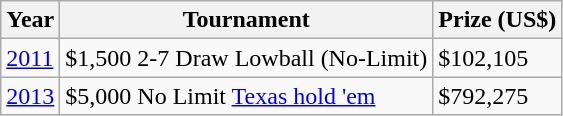<table class="wikitable">
<tr>
<th>Year</th>
<th>Tournament</th>
<th>Prize (US$)</th>
</tr>
<tr>
<td><a href='#'>2011</a></td>
<td>$1,500 2-7 Draw Lowball (No-Limit)</td>
<td>$102,105</td>
</tr>
<tr>
<td><a href='#'>2013</a></td>
<td>$5,000 No Limit <a href='#'>Texas hold 'em</a></td>
<td>$792,275</td>
</tr>
</table>
